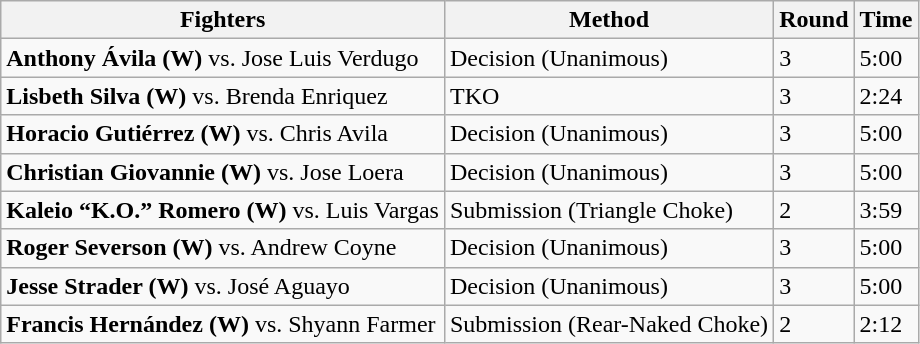<table class="wikitable">
<tr>
<th>Fighters</th>
<th>Method</th>
<th>Round</th>
<th>Time</th>
</tr>
<tr>
<td><strong>Anthony Ávila (W)</strong> vs. Jose Luis Verdugo</td>
<td>Decision (Unanimous)</td>
<td>3</td>
<td>5:00</td>
</tr>
<tr>
<td><strong>Lisbeth Silva (W)</strong> vs. Brenda Enriquez</td>
<td>TKO</td>
<td>3</td>
<td>2:24</td>
</tr>
<tr>
<td><strong>Horacio Gutiérrez (W)</strong> vs. Chris Avila</td>
<td>Decision (Unanimous)</td>
<td>3</td>
<td>5:00</td>
</tr>
<tr>
<td><strong>Christian Giovannie (W)</strong> vs. Jose Loera</td>
<td>Decision (Unanimous)</td>
<td>3</td>
<td>5:00</td>
</tr>
<tr>
<td><strong>Kaleio “K.O.” Romero (W)</strong> vs. Luis Vargas</td>
<td>Submission (Triangle Choke)</td>
<td>2</td>
<td>3:59</td>
</tr>
<tr>
<td><strong>Roger Severson (W)</strong> vs. Andrew Coyne</td>
<td>Decision (Unanimous)</td>
<td>3</td>
<td>5:00</td>
</tr>
<tr>
<td><strong>Jesse Strader (W)</strong> vs. José Aguayo</td>
<td>Decision (Unanimous)</td>
<td>3</td>
<td>5:00</td>
</tr>
<tr>
<td><strong>Francis Hernández (W)</strong> vs. Shyann Farmer</td>
<td>Submission (Rear-Naked Choke)</td>
<td>2</td>
<td>2:12</td>
</tr>
</table>
